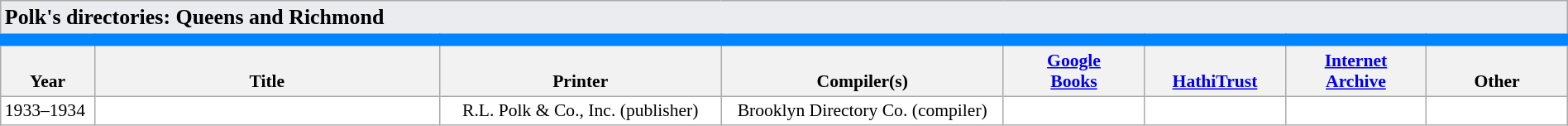<table class="wikitable collapsible sortable static-row-numbers" cellpadding="1" style="color: black; background-color: #FFFFFF; font-size: 90%; width:100%">
<tr class="static-row-header" style="text-align:center;vertical-align:bottom;">
<th style="text-align:left; background:#eaecf0; border-style: solid; border-width: 0px 0px 0px 0px;" colspan=8><big><strong>Polk's directories: Queens and Richmond</strong></big></th>
</tr>
<tr class="static-row-header" style="text-align:center;vertical-align:bottom;border-style: solid; border-color: #0085ff; border-width: 10px 0px 0px 0px;">
<th>Year</th>
<th>Title</th>
<th>Printer</th>
<th>Compiler(s)</th>
<th><a href='#'>Google<br>Books</a></th>
<th><a href='#'>HathiTrust</a></th>
<th><a href='#'>Internet<br>Archive</a></th>
<th>Other</th>
</tr>
<tr>
<td width="6%">1933–1934</td>
<td width="22%" data-sort-value="Polk 1933"></td>
<td style="text-align:center" width="18%" data-sort-value="Polk 1933">R.L. Polk & Co., Inc. (publisher)</td>
<td style="text-align:center" width="18%">Brooklyn Directory Co. (compiler)</td>
<td style="text-align:center" width="9%"></td>
<td style="text-align:center" width="9%"></td>
<td style="text-align:center" width="9%"></td>
<td style="text-align:center" width="9%" data-sort-value="NYPL 1933"><br></td>
</tr>
</table>
